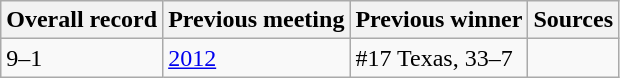<table class="wikitable">
<tr>
<th>Overall record</th>
<th>Previous meeting</th>
<th>Previous winner</th>
<th>Sources</th>
</tr>
<tr>
<td>9–1</td>
<td><a href='#'>2012</a></td>
<td>#17 Texas, 33–7</td>
<td></td>
</tr>
</table>
